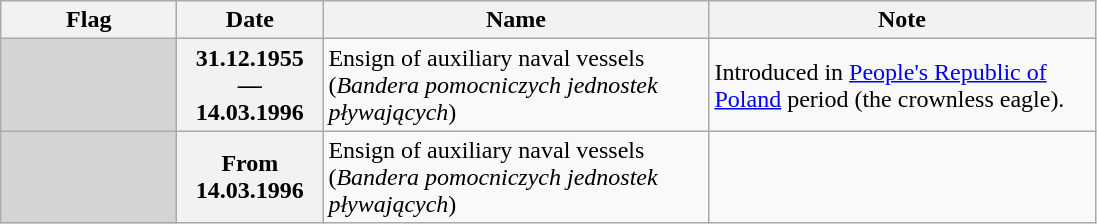<table class="wikitable" style="background: #f9f9f9">
<tr>
<th width="110">Flag</th>
<th width="90">Date</th>
<th width="250">Name</th>
<th width="250">Note</th>
</tr>
<tr>
<td style="background: #d4d4d4"></td>
<th>31.12.1955 — 14.03.1996</th>
<td>Ensign of auxiliary naval vessels (<em>Bandera pomocniczych jednostek pływających</em>)</td>
<td>Introduced in <a href='#'>People's Republic of Poland</a> period (the crownless eagle).</td>
</tr>
<tr>
<td style="background: #d4d4d4"></td>
<th>From 14.03.1996</th>
<td>Ensign of auxiliary naval vessels (<em>Bandera pomocniczych jednostek pływających</em>)</td>
<td></td>
</tr>
</table>
